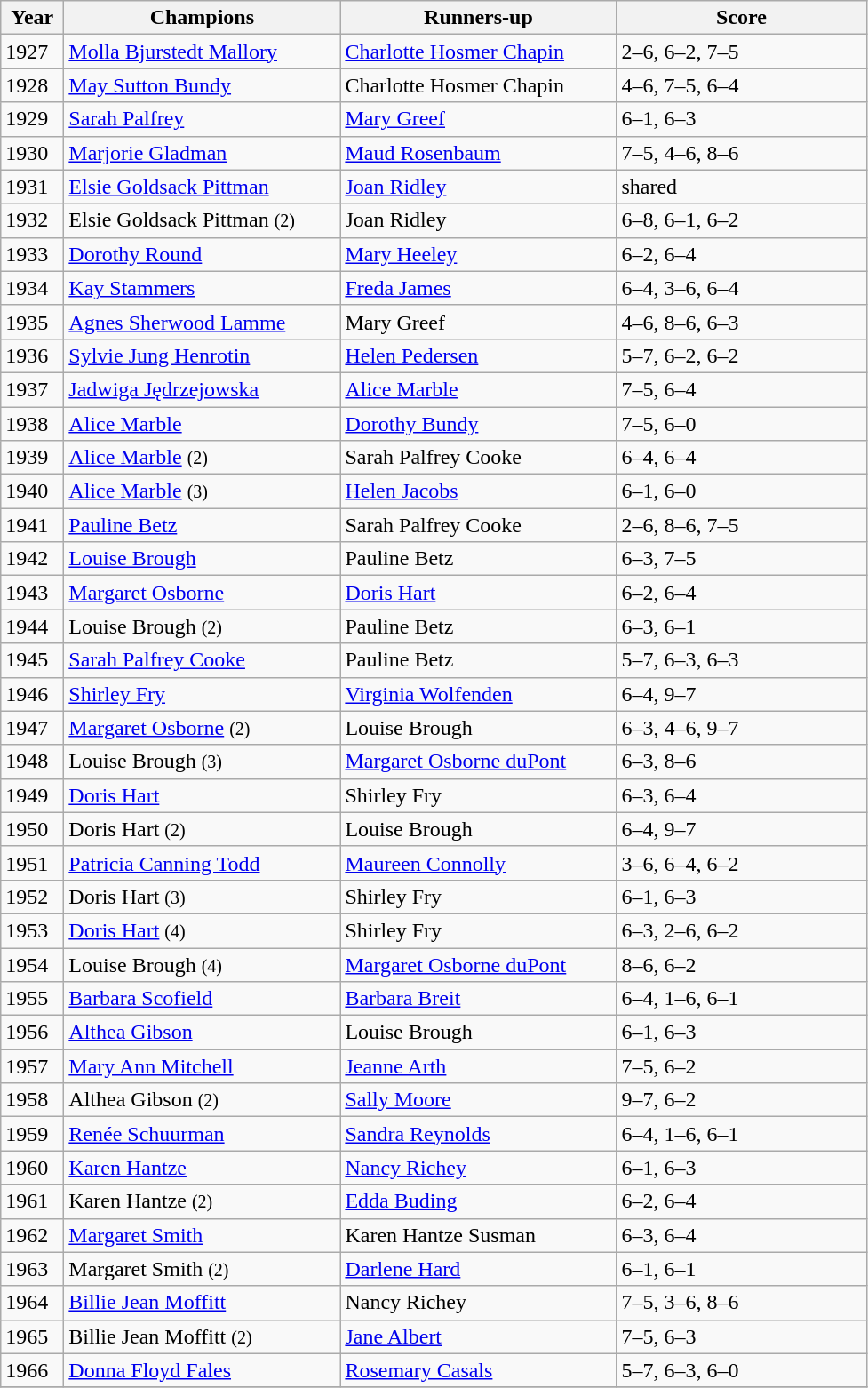<table class="wikitable">
<tr>
<th style="width:40px">Year</th>
<th style="width:200px">Champions</th>
<th style="width:200px">Runners-up</th>
<th style="width:180px" class="unsortable">Score</th>
</tr>
<tr>
<td>1927</td>
<td> <a href='#'>Molla Bjurstedt Mallory</a></td>
<td> <a href='#'>Charlotte Hosmer Chapin</a></td>
<td>2–6, 6–2, 7–5</td>
</tr>
<tr>
<td>1928</td>
<td> <a href='#'>May Sutton Bundy</a></td>
<td> Charlotte Hosmer Chapin</td>
<td>4–6, 7–5, 6–4</td>
</tr>
<tr>
<td>1929</td>
<td> <a href='#'>Sarah Palfrey</a></td>
<td> <a href='#'>Mary Greef</a></td>
<td>6–1, 6–3</td>
</tr>
<tr>
<td>1930</td>
<td> <a href='#'>Marjorie Gladman</a></td>
<td> <a href='#'>Maud Rosenbaum</a></td>
<td>7–5, 4–6, 8–6</td>
</tr>
<tr>
<td>1931</td>
<td> <a href='#'>Elsie Goldsack Pittman</a></td>
<td> <a href='#'>Joan Ridley</a></td>
<td>shared</td>
</tr>
<tr>
<td>1932</td>
<td> Elsie Goldsack Pittman <small>(2)</small></td>
<td> Joan Ridley</td>
<td>6–8, 6–1, 6–2</td>
</tr>
<tr>
<td>1933</td>
<td> <a href='#'>Dorothy Round</a></td>
<td> <a href='#'>Mary Heeley</a></td>
<td>6–2, 6–4</td>
</tr>
<tr>
<td>1934</td>
<td> <a href='#'>Kay Stammers</a></td>
<td> <a href='#'>Freda James</a></td>
<td>6–4, 3–6, 6–4</td>
</tr>
<tr>
<td>1935</td>
<td> <a href='#'>Agnes Sherwood Lamme</a></td>
<td> Mary Greef</td>
<td>4–6, 8–6, 6–3</td>
</tr>
<tr>
<td>1936</td>
<td> <a href='#'>Sylvie Jung Henrotin</a></td>
<td> <a href='#'>Helen Pedersen</a></td>
<td>5–7, 6–2, 6–2</td>
</tr>
<tr>
<td>1937</td>
<td> <a href='#'>Jadwiga Jędrzejowska</a></td>
<td> <a href='#'>Alice Marble</a></td>
<td>7–5, 6–4</td>
</tr>
<tr>
<td>1938</td>
<td> <a href='#'>Alice Marble</a></td>
<td> <a href='#'>Dorothy Bundy</a></td>
<td>7–5, 6–0</td>
</tr>
<tr>
<td>1939</td>
<td>  <a href='#'>Alice Marble</a> <small>(2)</small></td>
<td> Sarah Palfrey Cooke</td>
<td>6–4, 6–4</td>
</tr>
<tr>
<td>1940</td>
<td>  <a href='#'>Alice Marble</a> <small>(3)</small></td>
<td> <a href='#'>Helen Jacobs</a></td>
<td>6–1, 6–0</td>
</tr>
<tr>
<td>1941</td>
<td> <a href='#'>Pauline Betz</a></td>
<td> Sarah Palfrey Cooke</td>
<td>2–6, 8–6, 7–5</td>
</tr>
<tr>
<td>1942</td>
<td> <a href='#'>Louise Brough</a></td>
<td> Pauline Betz</td>
<td>6–3, 7–5</td>
</tr>
<tr>
<td>1943</td>
<td> <a href='#'>Margaret Osborne</a></td>
<td> <a href='#'>Doris Hart</a></td>
<td>6–2, 6–4</td>
</tr>
<tr>
<td>1944</td>
<td> Louise Brough <small>(2)</small></td>
<td> Pauline Betz</td>
<td>6–3, 6–1</td>
</tr>
<tr>
<td>1945</td>
<td> <a href='#'>Sarah Palfrey Cooke</a></td>
<td> Pauline Betz</td>
<td>5–7, 6–3, 6–3</td>
</tr>
<tr>
<td>1946</td>
<td> <a href='#'>Shirley Fry</a></td>
<td> <a href='#'>Virginia Wolfenden</a></td>
<td>6–4, 9–7</td>
</tr>
<tr>
<td>1947</td>
<td> <a href='#'>Margaret Osborne</a>  <small>(2)</small></td>
<td> Louise Brough</td>
<td>6–3, 4–6, 9–7</td>
</tr>
<tr>
<td>1948</td>
<td> Louise Brough <small>(3)</small></td>
<td> <a href='#'>Margaret Osborne duPont</a></td>
<td>6–3, 8–6</td>
</tr>
<tr>
<td>1949</td>
<td> <a href='#'>Doris Hart</a></td>
<td> Shirley Fry</td>
<td>6–3, 6–4</td>
</tr>
<tr>
<td>1950</td>
<td> Doris Hart <small>(2)</small></td>
<td> Louise Brough</td>
<td>6–4, 9–7</td>
</tr>
<tr>
<td>1951</td>
<td> <a href='#'>Patricia Canning Todd</a></td>
<td> <a href='#'>Maureen Connolly</a></td>
<td>3–6, 6–4, 6–2</td>
</tr>
<tr>
<td>1952</td>
<td> Doris Hart <small>(3)</small></td>
<td> Shirley Fry</td>
<td>6–1, 6–3</td>
</tr>
<tr>
<td>1953</td>
<td> <a href='#'>Doris Hart</a> <small>(4)</small></td>
<td> Shirley Fry</td>
<td>6–3, 2–6, 6–2</td>
</tr>
<tr>
<td>1954</td>
<td> Louise Brough <small>(4)</small></td>
<td> <a href='#'>Margaret Osborne duPont</a></td>
<td>8–6, 6–2</td>
</tr>
<tr>
<td>1955</td>
<td> <a href='#'>Barbara Scofield</a></td>
<td> <a href='#'>Barbara Breit</a></td>
<td>6–4, 1–6, 6–1</td>
</tr>
<tr>
<td>1956</td>
<td> <a href='#'>Althea Gibson</a></td>
<td> Louise Brough</td>
<td>6–1, 6–3</td>
</tr>
<tr>
<td>1957</td>
<td> <a href='#'>Mary Ann Mitchell </a></td>
<td> <a href='#'>Jeanne Arth</a></td>
<td>7–5, 6–2</td>
</tr>
<tr>
<td>1958</td>
<td> Althea Gibson <small>(2)</small></td>
<td> <a href='#'>Sally Moore</a></td>
<td>9–7, 6–2</td>
</tr>
<tr>
<td>1959</td>
<td> <a href='#'>Renée Schuurman</a></td>
<td> <a href='#'>Sandra Reynolds</a></td>
<td>6–4, 1–6, 6–1</td>
</tr>
<tr>
<td>1960</td>
<td> <a href='#'>Karen Hantze</a></td>
<td> <a href='#'>Nancy Richey</a></td>
<td>6–1, 6–3</td>
</tr>
<tr>
<td>1961</td>
<td> Karen Hantze <small>(2)</small></td>
<td> <a href='#'>Edda Buding</a></td>
<td>6–2, 6–4</td>
</tr>
<tr>
<td>1962</td>
<td> <a href='#'>Margaret Smith</a></td>
<td> Karen Hantze Susman</td>
<td>6–3, 6–4</td>
</tr>
<tr>
<td>1963</td>
<td> Margaret Smith <small>(2)</small></td>
<td> <a href='#'>Darlene Hard</a></td>
<td>6–1, 6–1</td>
</tr>
<tr>
<td>1964</td>
<td> <a href='#'>Billie Jean Moffitt</a></td>
<td> Nancy Richey</td>
<td>7–5, 3–6, 8–6</td>
</tr>
<tr>
<td>1965</td>
<td> Billie Jean Moffitt <small>(2)</small></td>
<td> <a href='#'>Jane Albert</a></td>
<td>7–5, 6–3</td>
</tr>
<tr>
<td>1966</td>
<td> <a href='#'>Donna Floyd Fales </a></td>
<td> <a href='#'>Rosemary Casals</a></td>
<td>5–7, 6–3, 6–0</td>
</tr>
<tr>
</tr>
</table>
